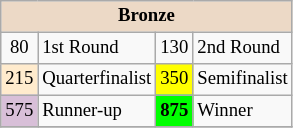<table class="wikitable" style="font-size:78%;">
<tr>
<th colspan=4 style="background:#ecd9c6;">Bronze</th>
</tr>
<tr>
<td align="center">80</td>
<td>1st Round</td>
<td align="center">130</td>
<td>2nd Round</td>
</tr>
<tr>
<td align="center" style="background:#ffebcd;">215</td>
<td>Quarterfinalist</td>
<td align="center" style="background:#ffff00;">350</td>
<td>Semifinalist</td>
</tr>
<tr>
<td align="center" style="background:#D8BFD8;">575</td>
<td>Runner-up</td>
<td align="center" style="background:#00ff00;font-weight:bold;">875</td>
<td>Winner</td>
</tr>
<tr>
</tr>
</table>
